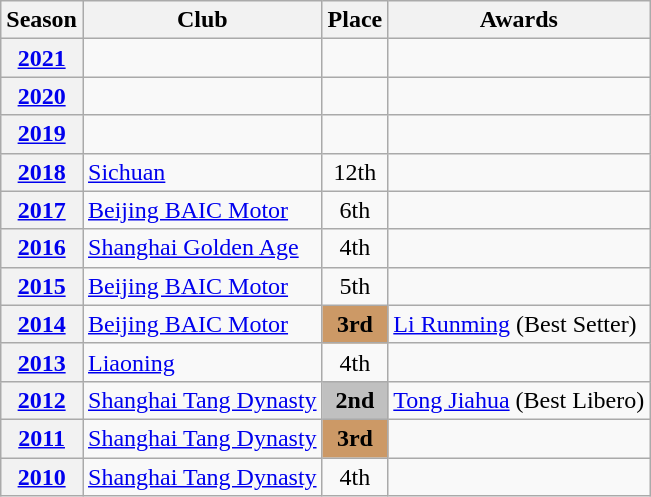<table class="wikitable">
<tr>
<th>Season</th>
<th>Club</th>
<th>Place</th>
<th>Awards</th>
</tr>
<tr>
<th><a href='#'>2021</a></th>
<td></td>
<td></td>
<td></td>
</tr>
<tr>
<th><a href='#'>2020</a></th>
<td></td>
<td></td>
<td></td>
</tr>
<tr>
<th><a href='#'>2019</a></th>
<td></td>
<td></td>
<td></td>
</tr>
<tr>
<th><a href='#'>2018</a></th>
<td><a href='#'>Sichuan</a></td>
<td style="text-align:center">12th</td>
<td></td>
</tr>
<tr>
<th><a href='#'>2017</a></th>
<td><a href='#'>Beijing BAIC Motor</a></td>
<td style="text-align:center">6th</td>
<td></td>
</tr>
<tr>
<th><a href='#'>2016</a></th>
<td><a href='#'>Shanghai Golden Age</a></td>
<td style="text-align:center">4th</td>
<td></td>
</tr>
<tr>
<th><a href='#'>2015</a></th>
<td><a href='#'>Beijing BAIC Motor</a></td>
<td style="text-align:center">5th</td>
<td></td>
</tr>
<tr>
<th><a href='#'>2014</a></th>
<td><a href='#'>Beijing BAIC Motor</a></td>
<td style="text-align:center" bgcolor=#cc9966><strong>3rd</strong></td>
<td> <a href='#'>Li Runming</a> (Best Setter)</td>
</tr>
<tr>
<th><a href='#'>2013</a></th>
<td><a href='#'>Liaoning</a></td>
<td style="text-align:center">4th</td>
<td></td>
</tr>
<tr>
<th><a href='#'>2012</a></th>
<td><a href='#'>Shanghai Tang Dynasty</a></td>
<td style="text-align:center" bgcolor=silver><strong>2nd</strong></td>
<td> <a href='#'>Tong Jiahua</a> (Best Libero)</td>
</tr>
<tr>
<th><a href='#'>2011</a></th>
<td><a href='#'>Shanghai Tang Dynasty</a></td>
<td style="text-align:center" bgcolor=#cc9966><strong>3rd</strong></td>
<td></td>
</tr>
<tr>
<th><a href='#'>2010</a></th>
<td><a href='#'>Shanghai Tang Dynasty</a></td>
<td style="text-align:center">4th</td>
<td></td>
</tr>
</table>
